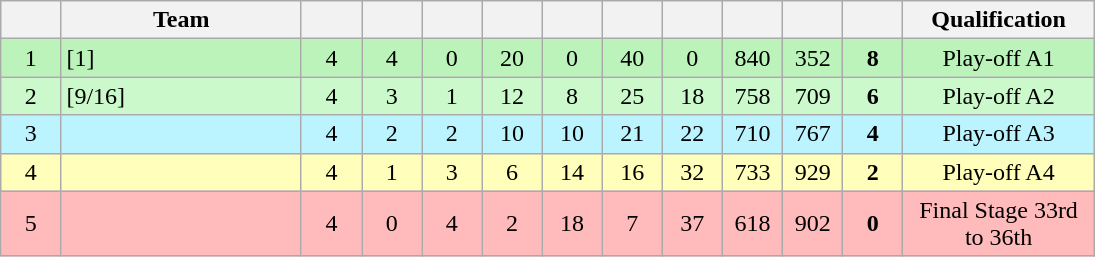<table class=wikitable style="text-align:center" width=730>
<tr>
<th width=5.5%></th>
<th width=22%>Team</th>
<th width=5.5%></th>
<th width=5.5%></th>
<th width=5.5%></th>
<th width=5.5%></th>
<th width=5.5%></th>
<th width=5.5%></th>
<th width=5.5%></th>
<th width=5.5%></th>
<th width=5.5%></th>
<th width=5.5%></th>
<th width=18%>Qualification</th>
</tr>
<tr bgcolor=#bbf3bb>
<td>1</td>
<td style="text-align:left"> [1]</td>
<td>4</td>
<td>4</td>
<td>0</td>
<td>20</td>
<td>0</td>
<td>40</td>
<td>0</td>
<td>840</td>
<td>352</td>
<td><strong>8</strong></td>
<td>Play-off A1</td>
</tr>
<tr bgcolor=#ccf9cc>
<td>2</td>
<td style="text-align:left"> [9/16]</td>
<td>4</td>
<td>3</td>
<td>1</td>
<td>12</td>
<td>8</td>
<td>25</td>
<td>18</td>
<td>758</td>
<td>709</td>
<td><strong>6</strong></td>
<td>Play-off A2</td>
</tr>
<tr bgcolor=#bbf3ff>
<td>3</td>
<td style="text-align:left"></td>
<td>4</td>
<td>2</td>
<td>2</td>
<td>10</td>
<td>10</td>
<td>21</td>
<td>22</td>
<td>710</td>
<td>767</td>
<td><strong>4</strong></td>
<td>Play-off A3</td>
</tr>
<tr bgcolor=#ffffbb>
<td>4</td>
<td style="text-align:left"></td>
<td>4</td>
<td>1</td>
<td>3</td>
<td>6</td>
<td>14</td>
<td>16</td>
<td>32</td>
<td>733</td>
<td>929</td>
<td><strong>2</strong></td>
<td>Play-off A4</td>
</tr>
<tr bgcolor=#ffbbbb>
<td>5</td>
<td style="text-align:left"></td>
<td>4</td>
<td>0</td>
<td>4</td>
<td>2</td>
<td>18</td>
<td>7</td>
<td>37</td>
<td>618</td>
<td>902</td>
<td><strong>0</strong></td>
<td>Final Stage 33rd to 36th</td>
</tr>
</table>
